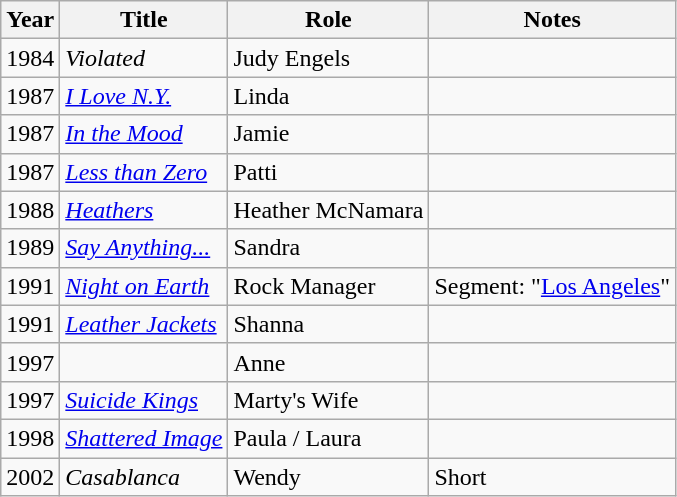<table class="wikitable sortable">
<tr>
<th>Year</th>
<th>Title</th>
<th>Role</th>
<th>Notes</th>
</tr>
<tr>
<td>1984</td>
<td><em>Violated</em></td>
<td>Judy Engels</td>
<td></td>
</tr>
<tr>
<td>1987</td>
<td><em><a href='#'>I Love N.Y.</a></em></td>
<td>Linda</td>
<td></td>
</tr>
<tr>
<td>1987</td>
<td><em><a href='#'>In the Mood</a></em></td>
<td>Jamie</td>
<td></td>
</tr>
<tr>
<td>1987</td>
<td><em><a href='#'>Less than Zero</a></em></td>
<td>Patti</td>
<td></td>
</tr>
<tr>
<td>1988</td>
<td><em><a href='#'>Heathers</a></em></td>
<td>Heather McNamara</td>
<td></td>
</tr>
<tr>
<td>1989</td>
<td><em><a href='#'>Say Anything...</a></em></td>
<td>Sandra</td>
<td></td>
</tr>
<tr>
<td>1991</td>
<td><em><a href='#'>Night on Earth</a></em></td>
<td>Rock Manager</td>
<td>Segment: "<a href='#'>Los Angeles</a>"</td>
</tr>
<tr>
<td>1991</td>
<td><em><a href='#'>Leather Jackets</a></em></td>
<td>Shanna</td>
<td></td>
</tr>
<tr>
<td>1997</td>
<td><em></em></td>
<td>Anne</td>
<td></td>
</tr>
<tr>
<td>1997</td>
<td><em><a href='#'>Suicide Kings</a></em></td>
<td>Marty's Wife</td>
<td></td>
</tr>
<tr>
<td>1998</td>
<td><em><a href='#'>Shattered Image</a></em></td>
<td>Paula / Laura</td>
<td></td>
</tr>
<tr>
<td>2002</td>
<td><em>Casablanca</em></td>
<td>Wendy</td>
<td>Short</td>
</tr>
</table>
